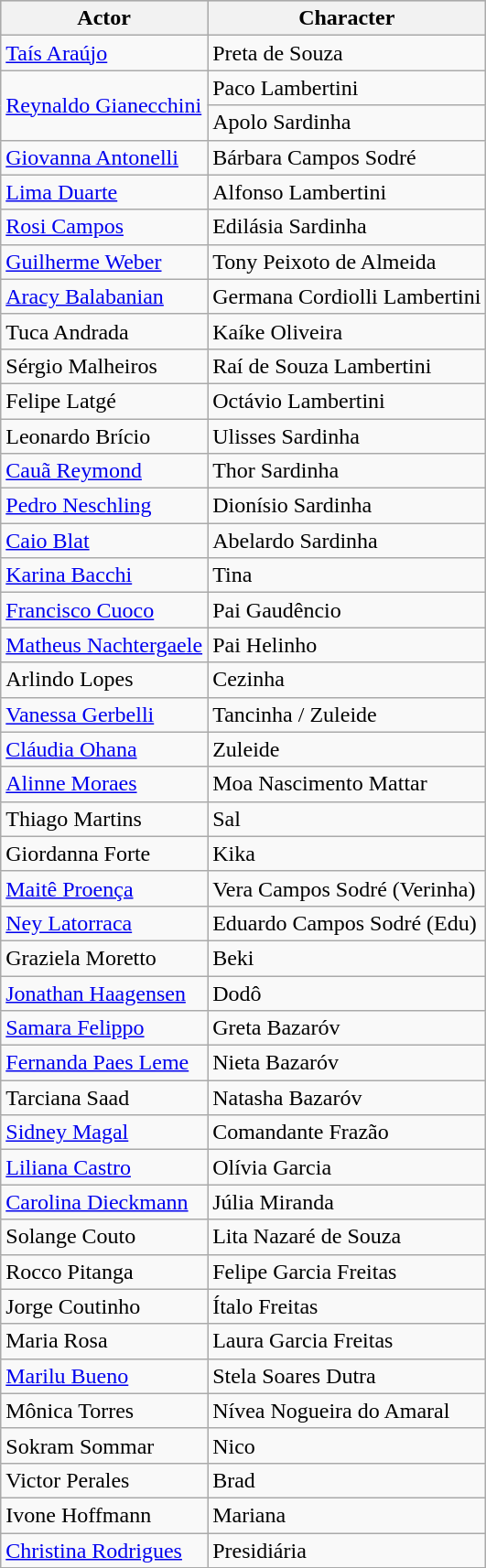<table class="wikitable">
<tr style="background-color:#CCCCCC;">
<th>Actor</th>
<th>Character</th>
</tr>
<tr>
<td><a href='#'>Taís Araújo</a></td>
<td>Preta de Souza</td>
</tr>
<tr>
<td rowspan=2><a href='#'>Reynaldo Gianecchini</a></td>
<td>Paco Lambertini</td>
</tr>
<tr>
<td>Apolo Sardinha</td>
</tr>
<tr>
<td><a href='#'>Giovanna Antonelli</a></td>
<td>Bárbara Campos Sodré</td>
</tr>
<tr>
<td><a href='#'>Lima Duarte</a></td>
<td>Alfonso Lambertini</td>
</tr>
<tr>
<td><a href='#'>Rosi Campos</a></td>
<td>Edilásia Sardinha</td>
</tr>
<tr>
<td><a href='#'>Guilherme Weber</a></td>
<td>Tony Peixoto de Almeida</td>
</tr>
<tr>
<td><a href='#'>Aracy Balabanian</a></td>
<td>Germana Cordiolli Lambertini</td>
</tr>
<tr>
<td>Tuca Andrada</td>
<td>Kaíke Oliveira</td>
</tr>
<tr>
<td>Sérgio Malheiros</td>
<td>Raí de Souza Lambertini</td>
</tr>
<tr>
<td>Felipe Latgé</td>
<td>Octávio Lambertini</td>
</tr>
<tr>
<td>Leonardo Brício</td>
<td>Ulisses Sardinha</td>
</tr>
<tr>
<td><a href='#'>Cauã Reymond</a></td>
<td>Thor Sardinha</td>
</tr>
<tr>
<td><a href='#'>Pedro Neschling</a></td>
<td>Dionísio Sardinha</td>
</tr>
<tr>
<td><a href='#'>Caio Blat</a></td>
<td>Abelardo Sardinha</td>
</tr>
<tr>
<td><a href='#'>Karina Bacchi</a></td>
<td>Tina</td>
</tr>
<tr>
<td><a href='#'>Francisco Cuoco</a></td>
<td>Pai Gaudêncio</td>
</tr>
<tr>
<td><a href='#'>Matheus Nachtergaele</a></td>
<td>Pai Helinho</td>
</tr>
<tr>
<td>Arlindo Lopes</td>
<td>Cezinha</td>
</tr>
<tr>
<td><a href='#'>Vanessa Gerbelli</a></td>
<td>Tancinha / Zuleide</td>
</tr>
<tr>
<td><a href='#'>Cláudia Ohana</a></td>
<td>Zuleide</td>
</tr>
<tr>
<td><a href='#'>Alinne Moraes</a></td>
<td>Moa Nascimento Mattar</td>
</tr>
<tr>
<td>Thiago Martins</td>
<td>Sal</td>
</tr>
<tr>
<td>Giordanna Forte</td>
<td>Kika</td>
</tr>
<tr>
<td><a href='#'>Maitê Proença</a></td>
<td>Vera Campos Sodré (Verinha)</td>
</tr>
<tr>
<td><a href='#'>Ney Latorraca</a></td>
<td>Eduardo Campos Sodré (Edu)</td>
</tr>
<tr>
<td>Graziela Moretto</td>
<td>Beki</td>
</tr>
<tr>
<td><a href='#'>Jonathan Haagensen</a></td>
<td>Dodô</td>
</tr>
<tr>
<td><a href='#'>Samara Felippo</a></td>
<td>Greta Bazaróv</td>
</tr>
<tr>
<td><a href='#'>Fernanda Paes Leme</a></td>
<td>Nieta Bazaróv</td>
</tr>
<tr>
<td>Tarciana Saad</td>
<td>Natasha Bazaróv</td>
</tr>
<tr>
<td><a href='#'>Sidney Magal</a></td>
<td>Comandante Frazão</td>
</tr>
<tr>
<td><a href='#'>Liliana Castro</a></td>
<td>Olívia Garcia</td>
</tr>
<tr>
<td><a href='#'>Carolina Dieckmann</a></td>
<td>Júlia Miranda</td>
</tr>
<tr>
<td>Solange Couto</td>
<td>Lita Nazaré de Souza</td>
</tr>
<tr>
<td>Rocco Pitanga</td>
<td>Felipe Garcia Freitas</td>
</tr>
<tr>
<td>Jorge Coutinho</td>
<td>Ítalo Freitas</td>
</tr>
<tr>
<td>Maria Rosa</td>
<td>Laura Garcia Freitas</td>
</tr>
<tr>
<td><a href='#'>Marilu Bueno</a></td>
<td>Stela Soares Dutra</td>
</tr>
<tr>
<td>Mônica Torres</td>
<td>Nívea Nogueira do Amaral</td>
</tr>
<tr>
<td>Sokram Sommar</td>
<td>Nico</td>
</tr>
<tr>
<td>Victor Perales</td>
<td>Brad</td>
</tr>
<tr>
<td>Ivone Hoffmann</td>
<td>Mariana</td>
</tr>
<tr>
<td><a href='#'>Christina Rodrigues</a></td>
<td>Presidiária</td>
</tr>
</table>
